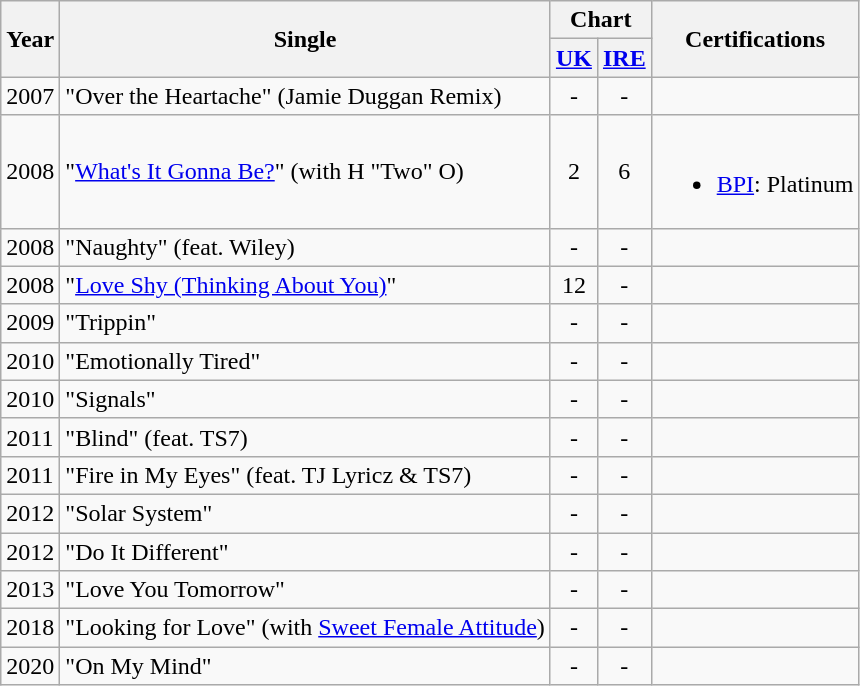<table class="wikitable">
<tr>
<th rowspan="2">Year</th>
<th rowspan="2">Single</th>
<th colspan="2">Chart</th>
<th rowspan="2">Certifications</th>
</tr>
<tr>
<th align="center"><a href='#'>UK</a></th>
<th align="center"><a href='#'>IRE</a></th>
</tr>
<tr>
<td rowspan="1">2007</td>
<td>"Over the Heartache" (Jamie Duggan Remix)</td>
<td align="center">-</td>
<td align="center">-</td>
<td></td>
</tr>
<tr>
<td rowspan="1">2008</td>
<td>"<a href='#'>What's It Gonna Be?</a>" (with H "Two" O)</td>
<td align="center">2</td>
<td align="center">6</td>
<td><br><ul><li><a href='#'>BPI</a>: Platinum</li></ul></td>
</tr>
<tr>
<td rowspan="1">2008</td>
<td>"Naughty" (feat. Wiley)</td>
<td align="center">-</td>
<td align="center">-</td>
<td></td>
</tr>
<tr>
<td rowspan="1">2008</td>
<td>"<a href='#'>Love Shy (Thinking About You)</a>"</td>
<td align="center">12</td>
<td align="center">-</td>
<td></td>
</tr>
<tr>
<td rowspan="1">2009</td>
<td>"Trippin"</td>
<td align="center">-</td>
<td align="center">-</td>
<td></td>
</tr>
<tr>
<td rowspan="1">2010</td>
<td>"Emotionally Tired"</td>
<td align="center">-</td>
<td align="center">-</td>
<td></td>
</tr>
<tr>
<td rowspan="1">2010</td>
<td>"Signals"</td>
<td align="center">-</td>
<td align="center">-</td>
<td></td>
</tr>
<tr>
<td rowspan="1">2011</td>
<td>"Blind" (feat. TS7)</td>
<td align="center">-</td>
<td align="center">-</td>
<td></td>
</tr>
<tr>
<td rowspan="1">2011</td>
<td>"Fire in My Eyes" (feat. TJ Lyricz & TS7)</td>
<td align="center">-</td>
<td align="center">-</td>
<td></td>
</tr>
<tr>
<td rowspan="1">2012</td>
<td>"Solar System"</td>
<td align="center">-</td>
<td align="center">-</td>
<td></td>
</tr>
<tr>
<td rowspan="1">2012</td>
<td>"Do It Different"</td>
<td align="center">-</td>
<td align="center">-</td>
<td></td>
</tr>
<tr>
<td rowspan="1">2013</td>
<td>"Love You Tomorrow"</td>
<td align="center">-</td>
<td align="center">-</td>
<td></td>
</tr>
<tr>
<td rowspan"1">2018</td>
<td>"Looking for Love" <span>(with <a href='#'>Sweet Female Attitude</a>)</span></td>
<td align="center">-</td>
<td align="center">-</td>
<td></td>
</tr>
<tr>
<td rowspan"1">2020</td>
<td>"On My Mind"</td>
<td align="center">-</td>
<td align="center">-</td>
<td></td>
</tr>
</table>
